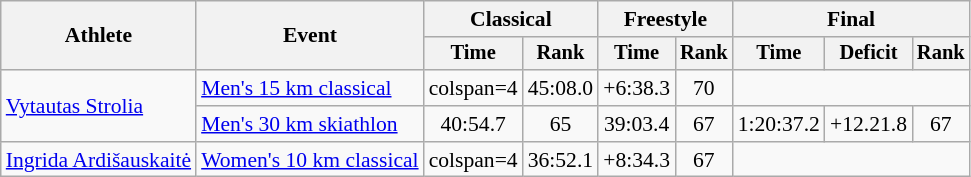<table class="wikitable" style="font-size:90%">
<tr>
<th rowspan=2>Athlete</th>
<th rowspan=2>Event</th>
<th colspan=2>Classical</th>
<th colspan=2>Freestyle</th>
<th colspan=3>Final</th>
</tr>
<tr style="font-size: 95%">
<th>Time</th>
<th>Rank</th>
<th>Time</th>
<th>Rank</th>
<th>Time</th>
<th>Deficit</th>
<th>Rank</th>
</tr>
<tr align=center>
<td align=left rowspan=2><a href='#'>Vytautas Strolia</a></td>
<td align=left><a href='#'>Men's 15 km classical</a></td>
<td>colspan=4 </td>
<td>45:08.0</td>
<td>+6:38.3</td>
<td>70</td>
</tr>
<tr align=center>
<td align=left><a href='#'>Men's 30 km skiathlon</a></td>
<td>40:54.7</td>
<td>65</td>
<td>39:03.4</td>
<td>67</td>
<td>1:20:37.2</td>
<td>+12.21.8</td>
<td>67</td>
</tr>
<tr align=center>
<td align=left><a href='#'>Ingrida Ardišauskaitė</a></td>
<td align=left><a href='#'>Women's 10 km classical</a></td>
<td>colspan=4 </td>
<td>36:52.1</td>
<td>+8:34.3</td>
<td>67</td>
</tr>
</table>
